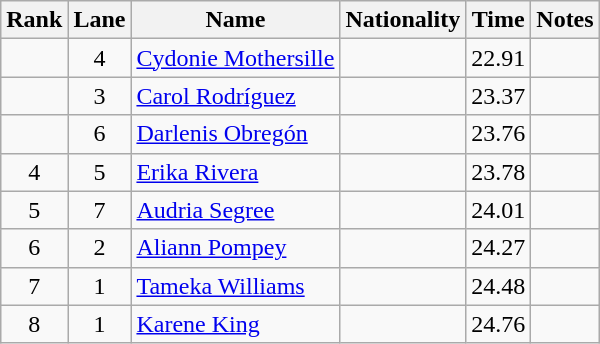<table class="wikitable sortable" style="text-align:center">
<tr>
<th>Rank</th>
<th>Lane</th>
<th>Name</th>
<th>Nationality</th>
<th>Time</th>
<th>Notes</th>
</tr>
<tr>
<td></td>
<td>4</td>
<td align=left><a href='#'>Cydonie Mothersille</a></td>
<td align=left></td>
<td>22.91</td>
<td></td>
</tr>
<tr>
<td></td>
<td>3</td>
<td align=left><a href='#'>Carol Rodríguez</a></td>
<td align=left></td>
<td>23.37</td>
<td></td>
</tr>
<tr>
<td></td>
<td>6</td>
<td align=left><a href='#'>Darlenis Obregón</a></td>
<td align=left></td>
<td>23.76</td>
<td></td>
</tr>
<tr>
<td>4</td>
<td>5</td>
<td align=left><a href='#'>Erika Rivera</a></td>
<td align=left></td>
<td>23.78</td>
<td></td>
</tr>
<tr>
<td>5</td>
<td>7</td>
<td align=left><a href='#'>Audria Segree</a></td>
<td align=left></td>
<td>24.01</td>
<td></td>
</tr>
<tr>
<td>6</td>
<td>2</td>
<td align=left><a href='#'>Aliann Pompey</a></td>
<td align=left></td>
<td>24.27</td>
<td></td>
</tr>
<tr>
<td>7</td>
<td>1</td>
<td align=left><a href='#'>Tameka Williams</a></td>
<td align=left></td>
<td>24.48</td>
<td></td>
</tr>
<tr>
<td>8</td>
<td>1</td>
<td align=left><a href='#'>Karene King</a></td>
<td align=left></td>
<td>24.76</td>
<td></td>
</tr>
</table>
